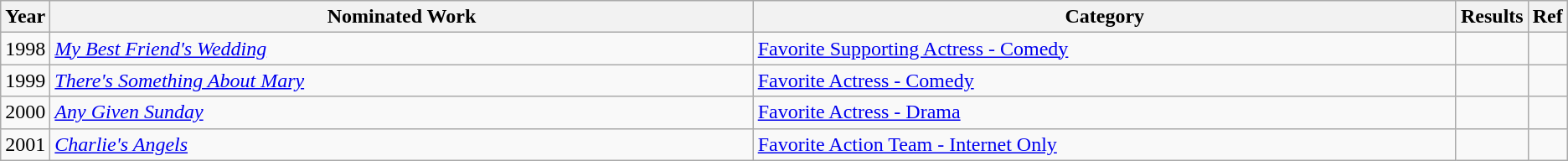<table class="wikitable">
<tr>
<th scope="col" style="width:1em;">Year</th>
<th scope="col" style="width:35em;">Nominated Work</th>
<th scope="col" style="width:35em;">Category</th>
<th scope="col" style="width:1em;">Results</th>
<th scope="col" style="width:1em;">Ref</th>
</tr>
<tr>
<td>1998</td>
<td><em><a href='#'>My Best Friend's Wedding</a></em></td>
<td><a href='#'>Favorite Supporting Actress - Comedy</a></td>
<td></td>
<td></td>
</tr>
<tr>
<td>1999</td>
<td><em><a href='#'>There's Something About Mary</a></em></td>
<td><a href='#'>Favorite Actress - Comedy</a></td>
<td></td>
<td></td>
</tr>
<tr>
<td>2000</td>
<td><em><a href='#'>Any Given Sunday</a></em></td>
<td><a href='#'>Favorite Actress - Drama</a></td>
<td></td>
<td></td>
</tr>
<tr>
<td>2001</td>
<td><em><a href='#'>Charlie's Angels</a></em></td>
<td><a href='#'>Favorite Action Team - Internet Only</a></td>
<td></td>
<td></td>
</tr>
</table>
